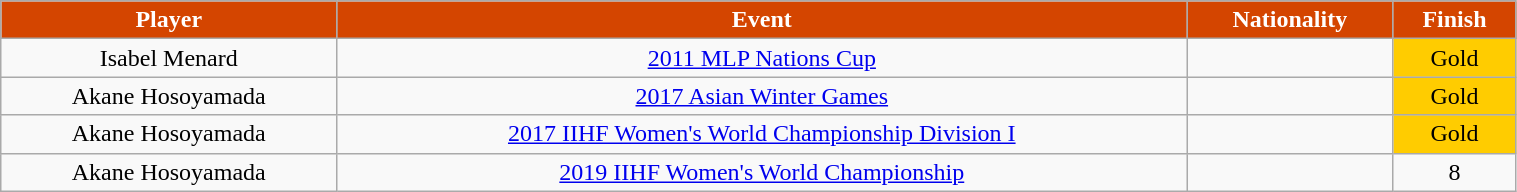<table class="wikitable" style="width:80%;">
<tr style="text-align:center; background:#D44500; color:#FFFFFF;">
<td><strong>Player</strong></td>
<td><strong>Event</strong></td>
<td><strong>Nationality</strong></td>
<td><strong>Finish</strong></td>
</tr>
<tr style="text-align:center;" bgcolor="">
<td>Isabel Menard</td>
<td><a href='#'>2011 MLP Nations Cup</a></td>
<td></td>
<td style="background:#fc0;">Gold</td>
</tr>
<tr style="text-align:center;" bgcolor="">
<td>Akane Hosoyamada</td>
<td><a href='#'>2017 Asian Winter Games</a></td>
<td></td>
<td style="background:#fc0;">Gold</td>
</tr>
<tr style="text-align:center;" bgcolor="">
<td>Akane Hosoyamada</td>
<td><a href='#'>2017 IIHF Women's World Championship Division I</a></td>
<td></td>
<td style="background:#fc0;">Gold</td>
</tr>
<tr style="text-align:center;" bgcolor="">
<td>Akane Hosoyamada</td>
<td><a href='#'>2019 IIHF Women's World Championship</a></td>
<td></td>
<td>8</td>
</tr>
</table>
